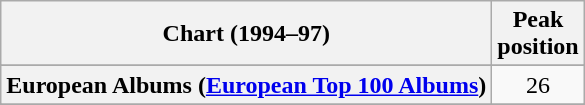<table class="wikitable sortable plainrowheaders">
<tr>
<th scope="col">Chart (1994–97)</th>
<th scope="col">Peak<br>position</th>
</tr>
<tr>
</tr>
<tr>
</tr>
<tr>
</tr>
<tr>
</tr>
<tr>
</tr>
<tr>
</tr>
<tr>
<th scope="row">European Albums (<a href='#'>European Top 100 Albums</a>)</th>
<td align="center">26</td>
</tr>
<tr>
</tr>
<tr>
</tr>
<tr>
</tr>
<tr>
</tr>
<tr>
</tr>
<tr>
</tr>
<tr>
</tr>
<tr>
</tr>
</table>
